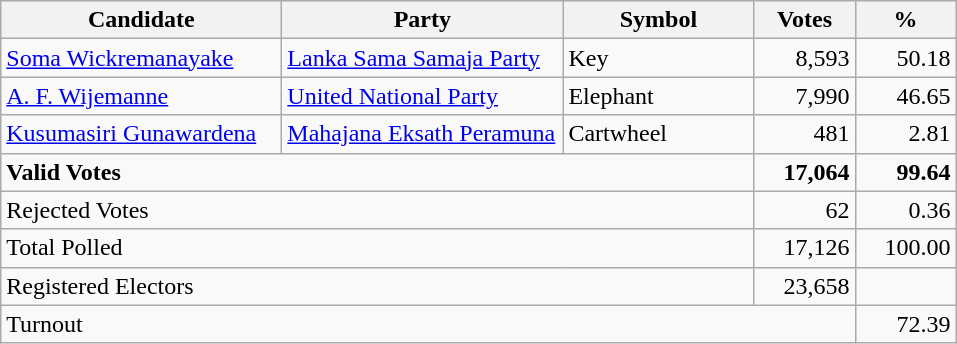<table class="wikitable" border="1" style="text-align:right;">
<tr>
<th align=left width="180">Candidate</th>
<th align=left width="180">Party</th>
<th align=left width="120">Symbol</th>
<th align=left width="60">Votes</th>
<th align=left width="60">%</th>
</tr>
<tr>
<td align=left><a href='#'>Soma Wickremanayake</a></td>
<td align=left><a href='#'>Lanka Sama Samaja Party</a></td>
<td align=left>Key</td>
<td align=right>8,593</td>
<td align=right>50.18</td>
</tr>
<tr>
<td align=left><a href='#'>A. F. Wijemanne</a></td>
<td align=left><a href='#'>United National Party</a></td>
<td align=left>Elephant</td>
<td align=right>7,990</td>
<td align=right>46.65</td>
</tr>
<tr>
<td align=left><a href='#'>Kusumasiri Gunawardena</a></td>
<td align=left><a href='#'>Mahajana Eksath Peramuna</a></td>
<td align=left>Cartwheel</td>
<td align=right>481</td>
<td align=right>2.81</td>
</tr>
<tr>
<td align=left colspan=3><strong>Valid Votes</strong></td>
<td align=right><strong>17,064</strong></td>
<td align=right><strong>99.64</strong></td>
</tr>
<tr>
<td align=left colspan=3>Rejected Votes</td>
<td align=right>62</td>
<td align=right>0.36</td>
</tr>
<tr>
<td align=left colspan=3>Total Polled</td>
<td align=right>17,126</td>
<td align=right>100.00</td>
</tr>
<tr>
<td align=left colspan=3>Registered Electors</td>
<td align=right>23,658</td>
<td></td>
</tr>
<tr>
<td align=left colspan=4>Turnout</td>
<td align=right>72.39</td>
</tr>
</table>
